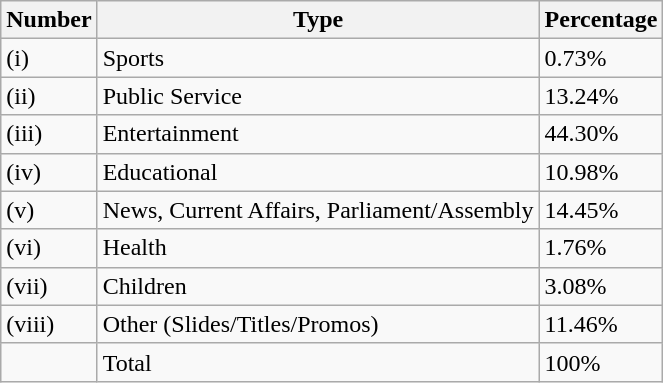<table class="wikitable">
<tr>
<th>Number</th>
<th>Type</th>
<th>Percentage</th>
</tr>
<tr>
<td>(i)</td>
<td>Sports</td>
<td>0.73%</td>
</tr>
<tr>
<td>(ii)</td>
<td>Public Service</td>
<td>13.24%</td>
</tr>
<tr>
<td>(iii)</td>
<td>Entertainment</td>
<td>44.30%</td>
</tr>
<tr>
<td>(iv)</td>
<td>Educational</td>
<td>10.98%</td>
</tr>
<tr>
<td>(v)</td>
<td>News, Current Affairs, Parliament/Assembly</td>
<td>14.45%</td>
</tr>
<tr>
<td>(vi)</td>
<td>Health</td>
<td>1.76%</td>
</tr>
<tr>
<td>(vii)</td>
<td>Children</td>
<td>3.08%</td>
</tr>
<tr>
<td>(viii)</td>
<td>Other (Slides/Titles/Promos)</td>
<td>11.46%</td>
</tr>
<tr>
<td></td>
<td>Total</td>
<td>100%</td>
</tr>
</table>
